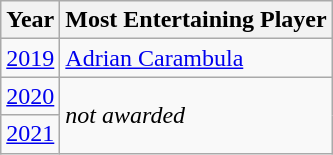<table class="wikitable sortable" style="display:inline-table;">
<tr>
<th>Year</th>
<th>Most Entertaining Player</th>
</tr>
<tr>
<td><a href='#'>2019</a></td>
<td> <a href='#'>Adrian Carambula</a></td>
</tr>
<tr>
<td><a href='#'>2020</a></td>
<td rowspan=2><em>not awarded</em></td>
</tr>
<tr>
<td><a href='#'>2021</a></td>
</tr>
</table>
